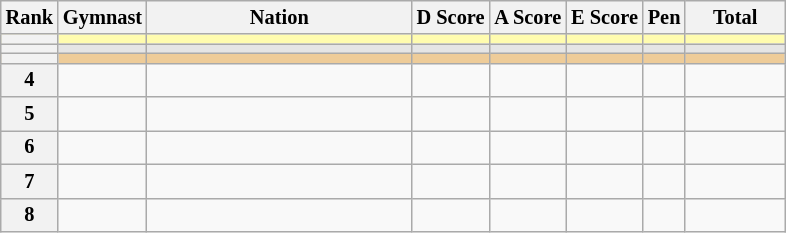<table class="wikitable sortable" style="text-align:center; font-size:85%">
<tr>
<th scope="col" style="width:20px;">Rank</th>
<th>Gymnast</th>
<th scope="col" style="width:170px;">Nation</th>
<th>D Score</th>
<th>A Score</th>
<th>E Score</th>
<th>Pen</th>
<th scope="col" style="width:60px;">Total</th>
</tr>
<tr bgcolor="fffcaf">
<th scope="row"></th>
<td></td>
<td align="left"></td>
<td></td>
<td></td>
<td></td>
<td></td>
<td></td>
</tr>
<tr bgcolor="e5e5e5">
<th scope="row"></th>
<td></td>
<td align="left"></td>
<td></td>
<td></td>
<td></td>
<td></td>
<td></td>
</tr>
<tr bgcolor="eecc99">
<th scope="row"></th>
<td></td>
<td align="left"></td>
<td></td>
<td></td>
<td></td>
<td></td>
<td></td>
</tr>
<tr>
<th>4</th>
<td></td>
<td></td>
<td></td>
<td></td>
<td></td>
<td></td>
<td></td>
</tr>
<tr>
<th>5</th>
<td></td>
<td></td>
<td></td>
<td></td>
<td></td>
<td></td>
<td></td>
</tr>
<tr>
<th>6</th>
<td></td>
<td></td>
<td></td>
<td></td>
<td></td>
<td></td>
<td></td>
</tr>
<tr>
<th>7</th>
<td></td>
<td></td>
<td></td>
<td></td>
<td></td>
<td></td>
<td></td>
</tr>
<tr>
<th>8</th>
<td></td>
<td></td>
<td></td>
<td></td>
<td></td>
<td></td>
<td></td>
</tr>
</table>
